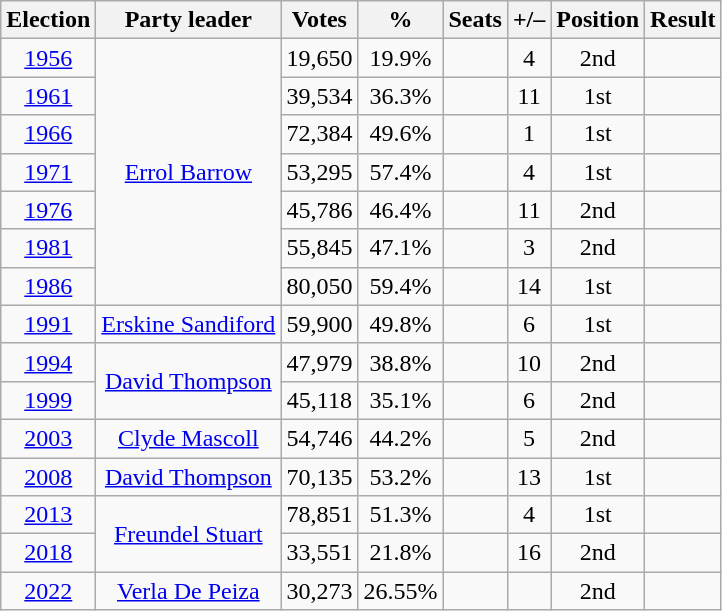<table class="wikitable" style="text-align:center">
<tr>
<th>Election</th>
<th><strong>Party leader</strong></th>
<th>Votes</th>
<th>%</th>
<th>Seats</th>
<th>+/–</th>
<th>Position</th>
<th><strong>Result</strong></th>
</tr>
<tr>
<td><a href='#'>1956</a></td>
<td rowspan="7"><a href='#'>Errol Barrow</a></td>
<td>19,650</td>
<td>19.9%</td>
<td></td>
<td> 4</td>
<td> 2nd</td>
<td></td>
</tr>
<tr>
<td><a href='#'>1961</a></td>
<td>39,534</td>
<td>36.3%</td>
<td></td>
<td> 11</td>
<td> 1st</td>
<td></td>
</tr>
<tr>
<td><a href='#'>1966</a></td>
<td>72,384</td>
<td>49.6%</td>
<td></td>
<td> 1</td>
<td> 1st</td>
<td></td>
</tr>
<tr>
<td><a href='#'>1971</a></td>
<td>53,295</td>
<td>57.4%</td>
<td></td>
<td> 4</td>
<td> 1st</td>
<td></td>
</tr>
<tr>
<td><a href='#'>1976</a></td>
<td>45,786</td>
<td>46.4%</td>
<td></td>
<td> 11</td>
<td> 2nd</td>
<td></td>
</tr>
<tr>
<td><a href='#'>1981</a></td>
<td>55,845</td>
<td>47.1%</td>
<td></td>
<td> 3</td>
<td> 2nd</td>
<td></td>
</tr>
<tr>
<td><a href='#'>1986</a></td>
<td>80,050</td>
<td>59.4%</td>
<td></td>
<td> 14</td>
<td> 1st</td>
<td></td>
</tr>
<tr>
<td><a href='#'>1991</a></td>
<td><a href='#'>Erskine Sandiford</a></td>
<td>59,900</td>
<td>49.8%</td>
<td></td>
<td> 6</td>
<td> 1st</td>
<td></td>
</tr>
<tr>
<td><a href='#'>1994</a></td>
<td rowspan="2"><a href='#'>David Thompson</a></td>
<td>47,979</td>
<td>38.8%</td>
<td></td>
<td> 10</td>
<td> 2nd</td>
<td></td>
</tr>
<tr>
<td><a href='#'>1999</a></td>
<td>45,118</td>
<td>35.1%</td>
<td></td>
<td> 6</td>
<td> 2nd</td>
<td></td>
</tr>
<tr>
<td><a href='#'>2003</a></td>
<td><a href='#'>Clyde Mascoll</a></td>
<td>54,746</td>
<td>44.2%</td>
<td></td>
<td> 5</td>
<td> 2nd</td>
<td></td>
</tr>
<tr>
<td><a href='#'>2008</a></td>
<td><a href='#'>David Thompson</a></td>
<td>70,135</td>
<td>53.2%</td>
<td></td>
<td> 13</td>
<td> 1st</td>
<td></td>
</tr>
<tr>
<td><a href='#'>2013</a></td>
<td rowspan="2"><a href='#'>Freundel Stuart</a></td>
<td>78,851</td>
<td>51.3%</td>
<td></td>
<td> 4</td>
<td> 1st</td>
<td></td>
</tr>
<tr>
<td><a href='#'>2018</a></td>
<td>33,551</td>
<td>21.8%</td>
<td></td>
<td> 16</td>
<td> 2nd</td>
<td></td>
</tr>
<tr>
<td><a href='#'>2022</a></td>
<td><a href='#'>Verla De Peiza</a></td>
<td>30,273</td>
<td>26.55%</td>
<td></td>
<td></td>
<td> 2nd</td>
<td></td>
</tr>
</table>
